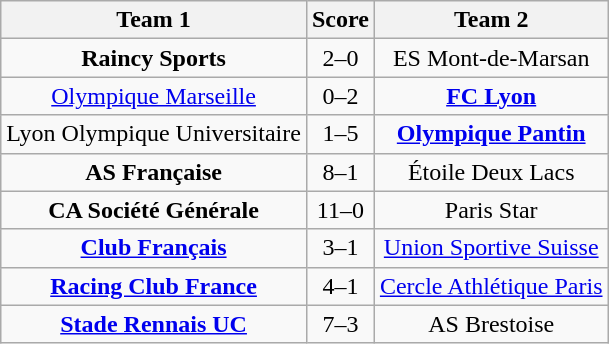<table class="wikitable" style="text-align: center">
<tr>
<th>Team 1</th>
<th>Score</th>
<th>Team 2</th>
</tr>
<tr>
<td><strong>Raincy Sports</strong></td>
<td>2–0</td>
<td>ES Mont-de-Marsan</td>
</tr>
<tr>
<td><a href='#'>Olympique Marseille</a></td>
<td>0–2</td>
<td><strong><a href='#'>FC Lyon</a></strong></td>
</tr>
<tr>
<td>Lyon Olympique Universitaire</td>
<td>1–5</td>
<td><strong><a href='#'>Olympique Pantin</a></strong></td>
</tr>
<tr>
<td><strong>AS Française</strong></td>
<td>8–1</td>
<td>Étoile Deux Lacs</td>
</tr>
<tr>
<td><strong>CA Société Générale</strong></td>
<td>11–0</td>
<td>Paris Star</td>
</tr>
<tr>
<td><strong><a href='#'>Club Français</a></strong></td>
<td>3–1</td>
<td><a href='#'>Union Sportive Suisse</a></td>
</tr>
<tr>
<td><a href='#'><strong>Racing Club France</strong></a></td>
<td>4–1</td>
<td><a href='#'>Cercle Athlétique Paris</a></td>
</tr>
<tr>
<td><strong><a href='#'>Stade Rennais UC</a></strong></td>
<td>7–3</td>
<td>AS Brestoise</td>
</tr>
</table>
